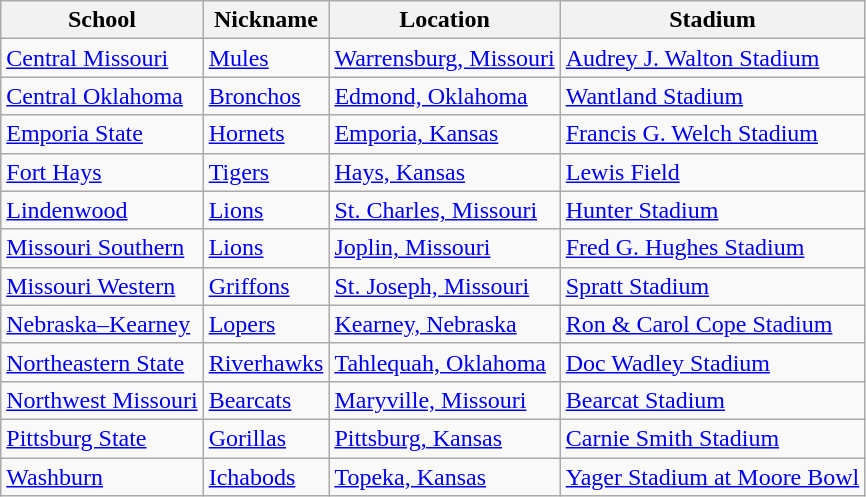<table class="wikitable">
<tr>
<th>School</th>
<th>Nickname</th>
<th>Location</th>
<th>Stadium</th>
</tr>
<tr>
<td><a href='#'>Central Missouri</a></td>
<td><a href='#'>Mules</a></td>
<td><a href='#'>Warrensburg, Missouri</a></td>
<td><a href='#'>Audrey J. Walton Stadium</a></td>
</tr>
<tr>
<td><a href='#'>Central Oklahoma</a></td>
<td><a href='#'>Bronchos</a></td>
<td><a href='#'>Edmond, Oklahoma</a></td>
<td><a href='#'>Wantland Stadium</a></td>
</tr>
<tr>
<td><a href='#'>Emporia State</a></td>
<td><a href='#'>Hornets</a></td>
<td><a href='#'>Emporia, Kansas</a></td>
<td><a href='#'>Francis G. Welch Stadium</a></td>
</tr>
<tr>
<td><a href='#'>Fort Hays</a></td>
<td><a href='#'>Tigers</a></td>
<td><a href='#'>Hays, Kansas</a></td>
<td><a href='#'>Lewis Field</a></td>
</tr>
<tr>
<td><a href='#'>Lindenwood</a></td>
<td><a href='#'>Lions</a></td>
<td><a href='#'>St. Charles, Missouri</a></td>
<td><a href='#'>Hunter Stadium</a></td>
</tr>
<tr>
<td><a href='#'>Missouri Southern</a></td>
<td><a href='#'>Lions</a></td>
<td><a href='#'>Joplin, Missouri</a></td>
<td><a href='#'>Fred G. Hughes Stadium</a></td>
</tr>
<tr>
<td><a href='#'>Missouri Western</a></td>
<td><a href='#'>Griffons</a></td>
<td><a href='#'>St. Joseph, Missouri</a></td>
<td><a href='#'>Spratt Stadium</a></td>
</tr>
<tr>
<td><a href='#'>Nebraska–Kearney</a></td>
<td><a href='#'>Lopers</a></td>
<td><a href='#'>Kearney, Nebraska</a></td>
<td><a href='#'>Ron & Carol Cope Stadium</a></td>
</tr>
<tr>
<td><a href='#'>Northeastern State</a></td>
<td><a href='#'>Riverhawks</a></td>
<td><a href='#'>Tahlequah, Oklahoma</a></td>
<td><a href='#'>Doc Wadley Stadium</a></td>
</tr>
<tr>
<td><a href='#'>Northwest Missouri</a></td>
<td><a href='#'>Bearcats</a></td>
<td><a href='#'>Maryville, Missouri</a></td>
<td><a href='#'>Bearcat Stadium</a></td>
</tr>
<tr>
<td><a href='#'>Pittsburg State</a></td>
<td><a href='#'>Gorillas</a></td>
<td><a href='#'>Pittsburg, Kansas</a></td>
<td><a href='#'>Carnie Smith Stadium</a></td>
</tr>
<tr>
<td><a href='#'>Washburn</a></td>
<td><a href='#'>Ichabods</a></td>
<td><a href='#'>Topeka, Kansas</a></td>
<td><a href='#'>Yager Stadium at Moore Bowl</a></td>
</tr>
</table>
